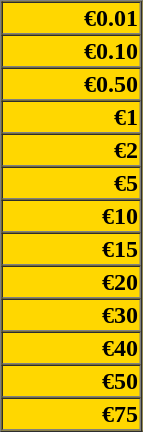<table border=1 cellspacing=0 cellpadding=1 width=95px style="background:gold;text-align:right">
<tr>
<td><strong>€0.01</strong></td>
</tr>
<tr>
<td><strong>€0.10</strong></td>
</tr>
<tr>
<td><strong>€0.50</strong></td>
</tr>
<tr>
<td><strong>€1</strong></td>
</tr>
<tr>
<td><strong>€2</strong></td>
</tr>
<tr>
<td><strong>€5</strong></td>
</tr>
<tr>
<td><strong>€10</strong></td>
</tr>
<tr>
<td><strong>€15</strong></td>
</tr>
<tr>
<td><strong>€20</strong></td>
</tr>
<tr>
<td><strong>€30</strong></td>
</tr>
<tr>
<td><strong>€40</strong></td>
</tr>
<tr>
<td><strong>€50</strong></td>
</tr>
<tr>
<td><strong>€75</strong></td>
</tr>
</table>
